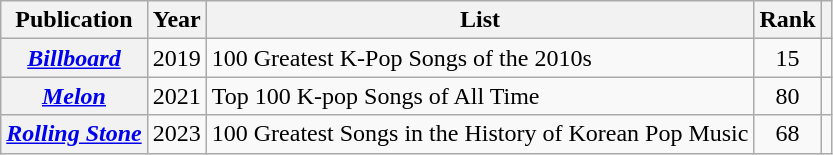<table class="wikitable plainrowheaders sortable">
<tr>
<th>Publication</th>
<th>Year</th>
<th>List</th>
<th>Rank</th>
<th class="unsortable"></th>
</tr>
<tr>
<th scope="row"><em><a href='#'>Billboard</a></em></th>
<td align="center">2019</td>
<td>100 Greatest K-Pop Songs of the 2010s</td>
<td align="center">15</td>
<td align="center"></td>
</tr>
<tr>
<th scope="row"><em><a href='#'>Melon</a></em></th>
<td align="center">2021</td>
<td>Top 100 K-pop Songs of All Time</td>
<td align="center">80</td>
<td align="center"></td>
</tr>
<tr>
<th scope="row"><em><a href='#'>Rolling Stone</a></em></th>
<td align="center">2023</td>
<td>100 Greatest Songs in the History of Korean Pop Music</td>
<td align="center">68</td>
<td align="center"></td>
</tr>
</table>
